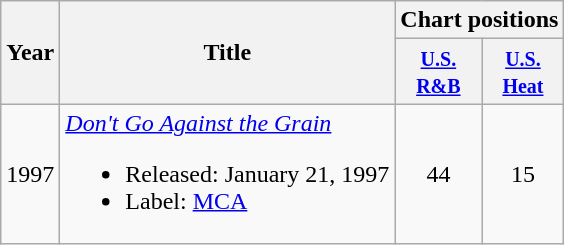<table class="wikitable">
<tr>
<th rowspan="2">Year</th>
<th rowspan="2">Title</th>
<th colspan="2">Chart positions</th>
</tr>
<tr>
<th><small><a href='#'>U.S.<br>R&B</a></small></th>
<th><small><a href='#'>U.S.<br>Heat</a></small></th>
</tr>
<tr>
<td>1997</td>
<td><em><a href='#'>Don't Go Against the Grain</a></em><br><ul><li>Released: January 21, 1997</li><li>Label: <a href='#'>MCA</a></li></ul></td>
<td align="center">44</td>
<td align="center">15</td>
</tr>
</table>
